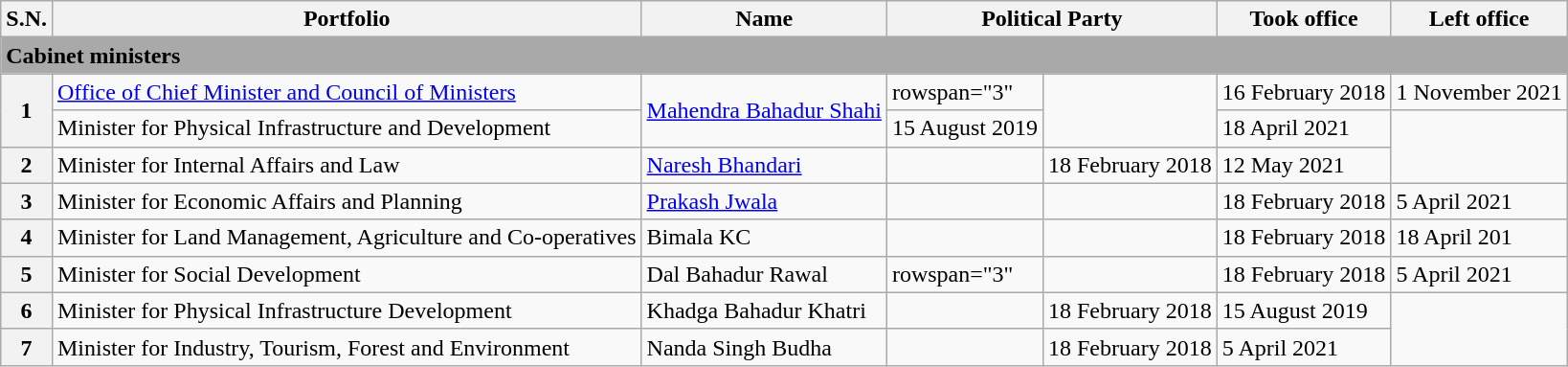<table class="wikitable">
<tr>
<th>S.N.</th>
<th>Portfolio</th>
<th>Name<br></th>
<th colspan="2">Political Party</th>
<th>Took office</th>
<th>Left office</th>
</tr>
<tr>
<td colspan="7" bgcolor="darkgrey"><strong>Cabinet ministers</strong></td>
</tr>
<tr>
<th rowspan="2">1</th>
<td><a href='#'>Office of Chief Minister and Council of Ministers</a></td>
<td rowspan="2"><a href='#'>Mahendra Bahadur Shahi</a><br></td>
<td>rowspan="3" </td>
<td rowspan="2"></td>
<td>16 February 2018</td>
<td>1 November 2021</td>
</tr>
<tr>
<td>Minister for Physical Infrastructure and Development</td>
<td>15 August 2019</td>
<td>18 April 2021</td>
</tr>
<tr>
<th>2</th>
<td>Minister for Internal Affairs and Law</td>
<td><a href='#'>Naresh Bhandari</a><br></td>
<td></td>
<td>18 February 2018</td>
<td>12 May 2021</td>
</tr>
<tr>
<th>3</th>
<td>Minister for Economic Affairs and Planning</td>
<td><a href='#'>Prakash Jwala</a><br></td>
<td></td>
<td></td>
<td>18 February 2018</td>
<td>5 April 2021</td>
</tr>
<tr>
<th>4</th>
<td>Minister for Land Management, Agriculture and Co-operatives</td>
<td>Bimala KC<br></td>
<td></td>
<td></td>
<td>18 February 2018</td>
<td>18 April 201</td>
</tr>
<tr>
<th>5</th>
<td>Minister for Social Development</td>
<td>Dal Bahadur Rawal<br></td>
<td>rowspan="3" </td>
<td></td>
<td>18 February 2018</td>
<td>5 April 2021</td>
</tr>
<tr>
<th>6</th>
<td>Minister for Physical Infrastructure Development</td>
<td>Khadga Bahadur Khatri<br></td>
<td></td>
<td>18 February 2018</td>
<td>15 August 2019</td>
</tr>
<tr>
<th>7</th>
<td>Minister for Industry, Tourism, Forest and Environment</td>
<td>Nanda Singh Budha<br></td>
<td></td>
<td>18 February 2018</td>
<td>5 April 2021</td>
</tr>
</table>
